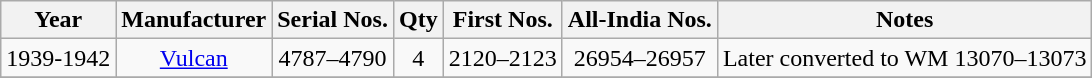<table class=wikitable style=text-align:center>
<tr>
<th>Year</th>
<th>Manufacturer</th>
<th>Serial Nos.</th>
<th>Qty</th>
<th>First Nos.</th>
<th>All-India Nos.</th>
<th>Notes</th>
</tr>
<tr>
<td>1939-1942</td>
<td><a href='#'>Vulcan</a></td>
<td>4787–4790</td>
<td>4</td>
<td>2120–2123</td>
<td>26954–26957</td>
<td>Later converted to WM 13070–13073</td>
</tr>
<tr>
</tr>
</table>
